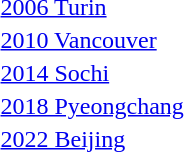<table>
<tr style="vertical-align:top">
<td><a href='#'>2006 Turin</a><br></td>
<td></td>
<td></td>
<td></td>
</tr>
<tr>
<td><a href='#'>2010 Vancouver</a><br></td>
<td></td>
<td></td>
<td></td>
</tr>
<tr>
<td><a href='#'>2014 Sochi</a><br></td>
<td></td>
<td></td>
<td></td>
</tr>
<tr>
<td><a href='#'>2018 Pyeongchang</a><br></td>
<td></td>
<td></td>
<td></td>
</tr>
<tr>
<td><a href='#'>2022 Beijing</a> <br></td>
<td></td>
<td></td>
<td></td>
</tr>
<tr>
</tr>
</table>
